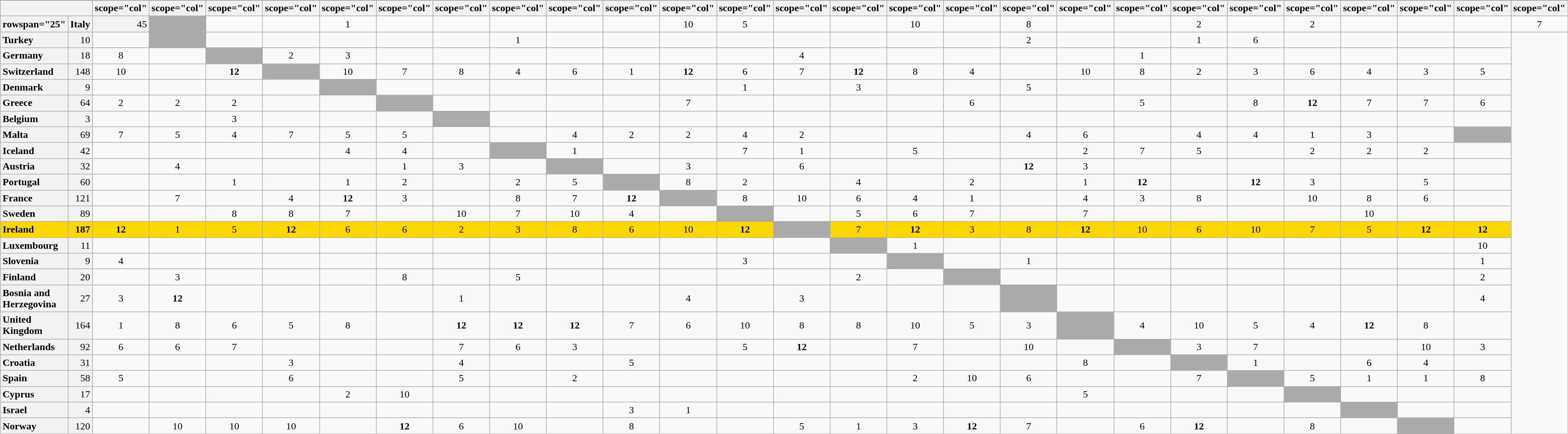<table class="wikitable plainrowheaders" style="text-align:center;">
<tr>
</tr>
<tr>
<th colspan="2"></th>
<th>scope="col" </th>
<th>scope="col" </th>
<th>scope="col" </th>
<th>scope="col" </th>
<th>scope="col" </th>
<th>scope="col" </th>
<th>scope="col" </th>
<th>scope="col" </th>
<th>scope="col" </th>
<th>scope="col" </th>
<th>scope="col" </th>
<th>scope="col" </th>
<th>scope="col" </th>
<th>scope="col" </th>
<th>scope="col" </th>
<th>scope="col" </th>
<th>scope="col" </th>
<th>scope="col" </th>
<th>scope="col" </th>
<th>scope="col" </th>
<th>scope="col" </th>
<th>scope="col" </th>
<th>scope="col" </th>
<th>scope="col" </th>
<th>scope="col" </th>
<th>scope="col" </th>
</tr>
<tr>
<th>rowspan="25" </th>
<th scope="row" style="text-align:left; background:#f2f2f2;">Italy</th>
<td style="text-align:right; background:#f2f2f2;">45</td>
<td style="text-align:left; background:#aaa;"></td>
<td></td>
<td></td>
<td>1</td>
<td></td>
<td></td>
<td></td>
<td></td>
<td></td>
<td>10</td>
<td>5</td>
<td></td>
<td></td>
<td>10</td>
<td></td>
<td>8</td>
<td></td>
<td></td>
<td>2</td>
<td></td>
<td>2</td>
<td></td>
<td></td>
<td></td>
<td>7</td>
</tr>
<tr>
<th scope="row" style="text-align:left; background:#f2f2f2;">Turkey</th>
<td style="text-align:right; background:#f2f2f2;">10</td>
<td></td>
<td style="text-align:left; background:#aaa;"></td>
<td></td>
<td></td>
<td></td>
<td></td>
<td></td>
<td>1</td>
<td></td>
<td></td>
<td></td>
<td></td>
<td></td>
<td></td>
<td></td>
<td></td>
<td>2</td>
<td></td>
<td></td>
<td>1</td>
<td>6</td>
<td></td>
<td></td>
<td></td>
<td></td>
</tr>
<tr>
<th scope="row" style="text-align:left; background:#f2f2f2;">Germany</th>
<td style="text-align:right; background:#f2f2f2;">18</td>
<td>8</td>
<td></td>
<td style="text-align:left; background:#aaa;"></td>
<td>2</td>
<td>3</td>
<td></td>
<td></td>
<td></td>
<td></td>
<td></td>
<td></td>
<td></td>
<td>4</td>
<td></td>
<td></td>
<td></td>
<td></td>
<td></td>
<td>1</td>
<td></td>
<td></td>
<td></td>
<td></td>
<td></td>
<td></td>
</tr>
<tr>
<th scope="row" style="text-align:left; background:#f2f2f2;">Switzerland</th>
<td style="text-align:right; background:#f2f2f2;">148</td>
<td>10</td>
<td></td>
<td><strong>12</strong></td>
<td style="text-align:left; background:#aaa;"></td>
<td>10</td>
<td>7</td>
<td>8</td>
<td>4</td>
<td>6</td>
<td>1</td>
<td><strong>12</strong></td>
<td>6</td>
<td>7</td>
<td><strong>12</strong></td>
<td>8</td>
<td>4</td>
<td></td>
<td>10</td>
<td>8</td>
<td>2</td>
<td>3</td>
<td>6</td>
<td>4</td>
<td>3</td>
<td>5</td>
</tr>
<tr>
<th scope="row" style="text-align:left; background:#f2f2f2;">Denmark</th>
<td style="text-align:right; background:#f2f2f2;">9</td>
<td></td>
<td></td>
<td></td>
<td></td>
<td style="text-align:left; background:#aaa;"></td>
<td></td>
<td></td>
<td></td>
<td></td>
<td></td>
<td></td>
<td>1</td>
<td></td>
<td>3</td>
<td></td>
<td></td>
<td>5</td>
<td></td>
<td></td>
<td></td>
<td></td>
<td></td>
<td></td>
<td></td>
<td></td>
</tr>
<tr>
<th scope="row" style="text-align:left; background:#f2f2f2;">Greece</th>
<td style="text-align:right; background:#f2f2f2;">64</td>
<td>2</td>
<td>2</td>
<td>2</td>
<td></td>
<td></td>
<td style="text-align:left; background:#aaa;"></td>
<td></td>
<td></td>
<td></td>
<td></td>
<td>7</td>
<td></td>
<td></td>
<td></td>
<td></td>
<td>6</td>
<td></td>
<td></td>
<td>5</td>
<td></td>
<td>8</td>
<td><strong>12</strong></td>
<td>7</td>
<td>7</td>
<td>6</td>
</tr>
<tr>
<th scope="row" style="text-align:left; background:#f2f2f2;">Belgium</th>
<td style="text-align:right; background:#f2f2f2;">3</td>
<td></td>
<td></td>
<td>3</td>
<td></td>
<td></td>
<td></td>
<td style="text-align:left; background:#aaa;"></td>
<td></td>
<td></td>
<td></td>
<td></td>
<td></td>
<td></td>
<td></td>
<td></td>
<td></td>
<td></td>
<td></td>
<td></td>
<td></td>
<td></td>
<td></td>
<td></td>
<td></td>
<td></td>
</tr>
<tr>
<th scope="row" style="text-align:left; background:#f2f2f2;">Malta</th>
<td style="text-align:right; background:#f2f2f2;">69</td>
<td>7</td>
<td>5</td>
<td>4</td>
<td>7</td>
<td>5</td>
<td>5</td>
<td></td>
<td></td>
<td>4</td>
<td>2</td>
<td>2</td>
<td>4</td>
<td>2</td>
<td></td>
<td></td>
<td></td>
<td>4</td>
<td>6</td>
<td></td>
<td>4</td>
<td>4</td>
<td>1</td>
<td>3</td>
<td></td>
<td style="text-align:left; background:#aaa;"></td>
</tr>
<tr>
<th scope="row" style="text-align:left; background:#f2f2f2;">Iceland</th>
<td style="text-align:right; background:#f2f2f2;">42</td>
<td></td>
<td></td>
<td></td>
<td></td>
<td>4</td>
<td>4</td>
<td></td>
<td style="text-align:left; background:#aaa;"></td>
<td>1</td>
<td></td>
<td></td>
<td>7</td>
<td>1</td>
<td></td>
<td>5</td>
<td></td>
<td></td>
<td>2</td>
<td>7</td>
<td>5</td>
<td></td>
<td>2</td>
<td>2</td>
<td>2</td>
<td></td>
</tr>
<tr>
<th scope="row" style="text-align:left; background:#f2f2f2;">Austria</th>
<td style="text-align:right; background:#f2f2f2;">32</td>
<td></td>
<td>4</td>
<td></td>
<td></td>
<td></td>
<td>1</td>
<td>3</td>
<td></td>
<td style="text-align:left; background:#aaa;"></td>
<td></td>
<td>3</td>
<td></td>
<td>6</td>
<td></td>
<td></td>
<td></td>
<td><strong>12</strong></td>
<td>3</td>
<td></td>
<td></td>
<td></td>
<td></td>
<td></td>
<td></td>
<td></td>
</tr>
<tr>
<th scope="row" style="text-align:left; background:#f2f2f2;">Portugal</th>
<td style="text-align:right; background:#f2f2f2;">60</td>
<td></td>
<td></td>
<td>1</td>
<td></td>
<td>1</td>
<td>2</td>
<td></td>
<td>2</td>
<td>5</td>
<td style="text-align:left; background:#aaa;"></td>
<td>8</td>
<td>2</td>
<td></td>
<td>4</td>
<td></td>
<td>2</td>
<td></td>
<td>1</td>
<td><strong>12</strong></td>
<td></td>
<td><strong>12</strong></td>
<td>3</td>
<td></td>
<td>5</td>
<td></td>
</tr>
<tr>
<th scope="row" style="text-align:left; background:#f2f2f2;">France</th>
<td style="text-align:right; background:#f2f2f2;">121</td>
<td></td>
<td>7</td>
<td></td>
<td>4</td>
<td><strong>12</strong></td>
<td>3</td>
<td></td>
<td>8</td>
<td>7</td>
<td><strong>12</strong></td>
<td style="text-align:left; background:#aaa;"></td>
<td>8</td>
<td>10</td>
<td>6</td>
<td>4</td>
<td>1</td>
<td></td>
<td>4</td>
<td>3</td>
<td>8</td>
<td></td>
<td>10</td>
<td>8</td>
<td>6</td>
<td></td>
</tr>
<tr>
<th scope="row" style="text-align:left; background:#f2f2f2;">Sweden</th>
<td style="text-align:right; background:#f2f2f2;">89</td>
<td></td>
<td></td>
<td>8</td>
<td>8</td>
<td>7</td>
<td></td>
<td>10</td>
<td>7</td>
<td>10</td>
<td>4</td>
<td></td>
<td style="text-align:left; background:#aaa;"></td>
<td></td>
<td>5</td>
<td>6</td>
<td>7</td>
<td></td>
<td>7</td>
<td></td>
<td></td>
<td></td>
<td></td>
<td>10</td>
<td></td>
<td></td>
</tr>
<tr style="background:gold;">
<th scope="row" style="text-align:left; font-weight:bold; background:gold;">Ireland</th>
<td style="text-align:right; font-weight:bold;">187</td>
<td><strong>12</strong></td>
<td>1</td>
<td>5</td>
<td><strong>12</strong></td>
<td>6</td>
<td>6</td>
<td>2</td>
<td>3</td>
<td>8</td>
<td>6</td>
<td>10</td>
<td><strong>12</strong></td>
<td style="text-align:left; background:#aaa;"></td>
<td>7</td>
<td><strong>12</strong></td>
<td>3</td>
<td>8</td>
<td><strong>12</strong></td>
<td>10</td>
<td>6</td>
<td>10</td>
<td>7</td>
<td>5</td>
<td><strong>12</strong></td>
<td><strong>12</strong></td>
</tr>
<tr>
<th scope="row" style="text-align:left; background:#f2f2f2;">Luxembourg</th>
<td style="text-align:right; background:#f2f2f2;">11</td>
<td></td>
<td></td>
<td></td>
<td></td>
<td></td>
<td></td>
<td></td>
<td></td>
<td></td>
<td></td>
<td></td>
<td></td>
<td></td>
<td style="text-align:left; background:#aaa;"></td>
<td>1</td>
<td></td>
<td></td>
<td></td>
<td></td>
<td></td>
<td></td>
<td></td>
<td></td>
<td></td>
<td>10</td>
</tr>
<tr>
<th scope="row" style="text-align:left; background:#f2f2f2;">Slovenia</th>
<td style="text-align:right; background:#f2f2f2;">9</td>
<td>4</td>
<td></td>
<td></td>
<td></td>
<td></td>
<td></td>
<td></td>
<td></td>
<td></td>
<td></td>
<td></td>
<td>3</td>
<td></td>
<td></td>
<td style="text-align:left; background:#aaa;"></td>
<td></td>
<td>1</td>
<td></td>
<td></td>
<td></td>
<td></td>
<td></td>
<td></td>
<td></td>
<td>1</td>
</tr>
<tr>
<th scope="row" style="text-align:left; background:#f2f2f2;">Finland</th>
<td style="text-align:right; background:#f2f2f2;">20</td>
<td></td>
<td>3</td>
<td></td>
<td></td>
<td></td>
<td>8</td>
<td></td>
<td>5</td>
<td></td>
<td></td>
<td></td>
<td></td>
<td></td>
<td>2</td>
<td></td>
<td style="text-align:left; background:#aaa;"></td>
<td></td>
<td></td>
<td></td>
<td></td>
<td></td>
<td></td>
<td></td>
<td></td>
<td>2</td>
</tr>
<tr>
<th scope="row" style="text-align:left; background:#f2f2f2;">Bosnia and Herzegovina</th>
<td style="text-align:right; background:#f2f2f2;">27</td>
<td>3</td>
<td><strong>12</strong></td>
<td></td>
<td></td>
<td></td>
<td></td>
<td>1</td>
<td></td>
<td></td>
<td></td>
<td>4</td>
<td></td>
<td>3</td>
<td></td>
<td></td>
<td></td>
<td style="text-align:left; background:#aaa;"></td>
<td></td>
<td></td>
<td></td>
<td></td>
<td></td>
<td></td>
<td></td>
<td>4</td>
</tr>
<tr>
<th scope="row" style="text-align:left; background:#f2f2f2;">United Kingdom</th>
<td style="text-align:right; background:#f2f2f2;">164</td>
<td>1</td>
<td>8</td>
<td>6</td>
<td>5</td>
<td>8</td>
<td></td>
<td><strong>12</strong></td>
<td><strong>12</strong></td>
<td><strong>12</strong></td>
<td>7</td>
<td>6</td>
<td>10</td>
<td>8</td>
<td>8</td>
<td>10</td>
<td>5</td>
<td>3</td>
<td style="text-align:left; background:#aaa;"></td>
<td>4</td>
<td>10</td>
<td>5</td>
<td>4</td>
<td><strong>12</strong></td>
<td>8</td>
<td></td>
</tr>
<tr>
<th scope="row" style="text-align:left; background:#f2f2f2;">Netherlands</th>
<td style="text-align:right; background:#f2f2f2;">92</td>
<td>6</td>
<td>6</td>
<td>7</td>
<td></td>
<td></td>
<td></td>
<td>7</td>
<td>6</td>
<td>3</td>
<td></td>
<td></td>
<td>5</td>
<td><strong>12</strong></td>
<td></td>
<td>7</td>
<td></td>
<td>10</td>
<td></td>
<td style="text-align:left; background:#aaa;"></td>
<td>3</td>
<td>7</td>
<td></td>
<td></td>
<td>10</td>
<td>3</td>
</tr>
<tr>
<th scope="row" style="text-align:left; background:#f2f2f2;">Croatia</th>
<td style="text-align:right; background:#f2f2f2;">31</td>
<td></td>
<td></td>
<td></td>
<td>3</td>
<td></td>
<td></td>
<td>4</td>
<td></td>
<td></td>
<td>5</td>
<td></td>
<td></td>
<td></td>
<td></td>
<td></td>
<td></td>
<td></td>
<td>8</td>
<td></td>
<td style="text-align:left; background:#aaa;"></td>
<td>1</td>
<td></td>
<td>6</td>
<td>4</td>
<td></td>
</tr>
<tr>
<th scope="row" style="text-align:left; background:#f2f2f2;">Spain</th>
<td style="text-align:right; background:#f2f2f2;">58</td>
<td>5</td>
<td></td>
<td></td>
<td>6</td>
<td></td>
<td></td>
<td>5</td>
<td></td>
<td>2</td>
<td></td>
<td></td>
<td></td>
<td></td>
<td></td>
<td>2</td>
<td>10</td>
<td>6</td>
<td></td>
<td></td>
<td>7</td>
<td style="text-align:left; background:#aaa;"></td>
<td>5</td>
<td>1</td>
<td>1</td>
<td>8</td>
</tr>
<tr>
<th scope="row" style="text-align:left; background:#f2f2f2;">Cyprus</th>
<td style="text-align:right; background:#f2f2f2;">17</td>
<td></td>
<td></td>
<td></td>
<td></td>
<td>2</td>
<td>10</td>
<td></td>
<td></td>
<td></td>
<td></td>
<td></td>
<td></td>
<td></td>
<td></td>
<td></td>
<td></td>
<td></td>
<td>5</td>
<td></td>
<td></td>
<td></td>
<td style="text-align:left; background:#aaa;"></td>
<td></td>
<td></td>
<td></td>
</tr>
<tr>
<th scope="row" style="text-align:left; background:#f2f2f2;">Israel</th>
<td style="text-align:right; background:#f2f2f2;">4</td>
<td></td>
<td></td>
<td></td>
<td></td>
<td></td>
<td></td>
<td></td>
<td></td>
<td></td>
<td>3</td>
<td>1</td>
<td></td>
<td></td>
<td></td>
<td></td>
<td></td>
<td></td>
<td></td>
<td></td>
<td></td>
<td></td>
<td></td>
<td style="text-align:left; background:#aaa;"></td>
<td></td>
<td></td>
</tr>
<tr>
<th scope="row" style="text-align:left; background:#f2f2f2;">Norway</th>
<td style="text-align:right; background:#f2f2f2;">120</td>
<td></td>
<td>10</td>
<td>10</td>
<td>10</td>
<td></td>
<td><strong>12</strong></td>
<td>6</td>
<td>10</td>
<td></td>
<td>8</td>
<td></td>
<td></td>
<td>5</td>
<td>1</td>
<td>3</td>
<td><strong>12</strong></td>
<td>7</td>
<td></td>
<td>6</td>
<td><strong>12</strong></td>
<td></td>
<td>8</td>
<td></td>
<td style="text-align:left; background:#aaa;"></td>
<td></td>
</tr>
</table>
